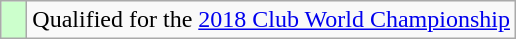<table class="wikitable" style="text-align:left;">
<tr>
<td width=10px bgcolor=#ccffcc></td>
<td>Qualified for the <a href='#'>2018 Club World Championship</a></td>
</tr>
</table>
